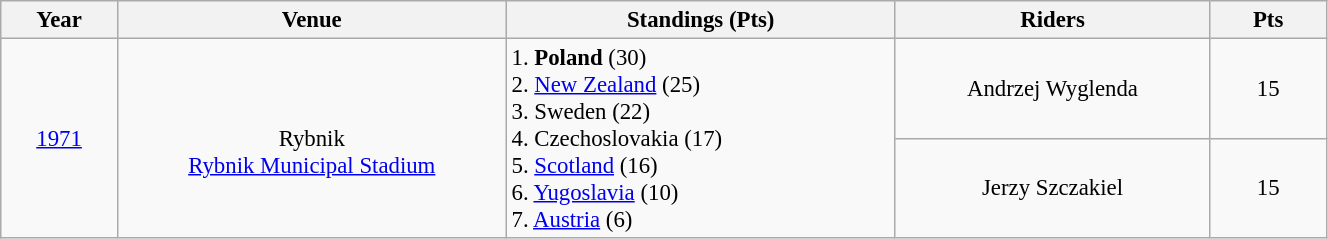<table class="wikitable"   style="font-size: 95%; width: 70%; text-align: center;">
<tr>
<th width=40>Year</th>
<th width=150>Venue</th>
<th width=150>Standings (Pts)</th>
<th width=120>Riders</th>
<th width=40>Pts</th>
</tr>
<tr>
<td rowspan="5"><a href='#'>1971</a></td>
<td rowspan="5"><br>Rybnik<br><a href='#'>Rybnik Municipal Stadium</a></td>
<td rowspan="5" style="text-align: left;">1.  <strong>Poland</strong> (30)<br>2.  <a href='#'>New Zealand</a> (25)<br>3.  Sweden (22)<br>4.  Czechoslovakia (17)<br>5.  <a href='#'>Scotland</a> (16)<br>6.  <a href='#'>Yugoslavia</a> (10)<br>7.  <a href='#'>Austria</a> (6)</td>
<td>Andrzej Wyglenda</td>
<td>15</td>
</tr>
<tr>
<td>Jerzy Szczakiel</td>
<td>15</td>
</tr>
</table>
